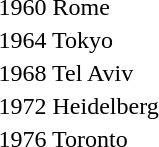<table>
<tr>
<td>1960 Rome <br></td>
<td></td>
<td></td>
<td></td>
</tr>
<tr>
<td>1964 Tokyo <br></td>
<td></td>
<td></td>
<td></td>
</tr>
<tr>
<td>1968 Tel Aviv <br></td>
<td></td>
<td></td>
<td></td>
</tr>
<tr>
<td>1972 Heidelberg <br></td>
<td></td>
<td></td>
<td></td>
</tr>
<tr>
<td>1976 Toronto <br></td>
<td></td>
<td></td>
<td></td>
</tr>
</table>
